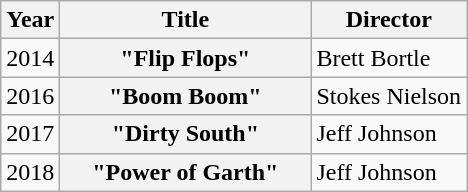<table class="wikitable plainrowheaders">
<tr>
<th>Year</th>
<th style="width:10em;">Title</th>
<th>Director</th>
</tr>
<tr>
<td>2014</td>
<th scope="row">"Flip Flops"</th>
<td>Brett Bortle</td>
</tr>
<tr>
<td>2016</td>
<th scope="row">"Boom Boom"</th>
<td>Stokes Nielson</td>
</tr>
<tr>
<td>2017</td>
<th scope="row">"Dirty South"</th>
<td>Jeff Johnson</td>
</tr>
<tr>
<td>2018</td>
<th scope="row">"Power of Garth"</th>
<td>Jeff Johnson</td>
</tr>
</table>
